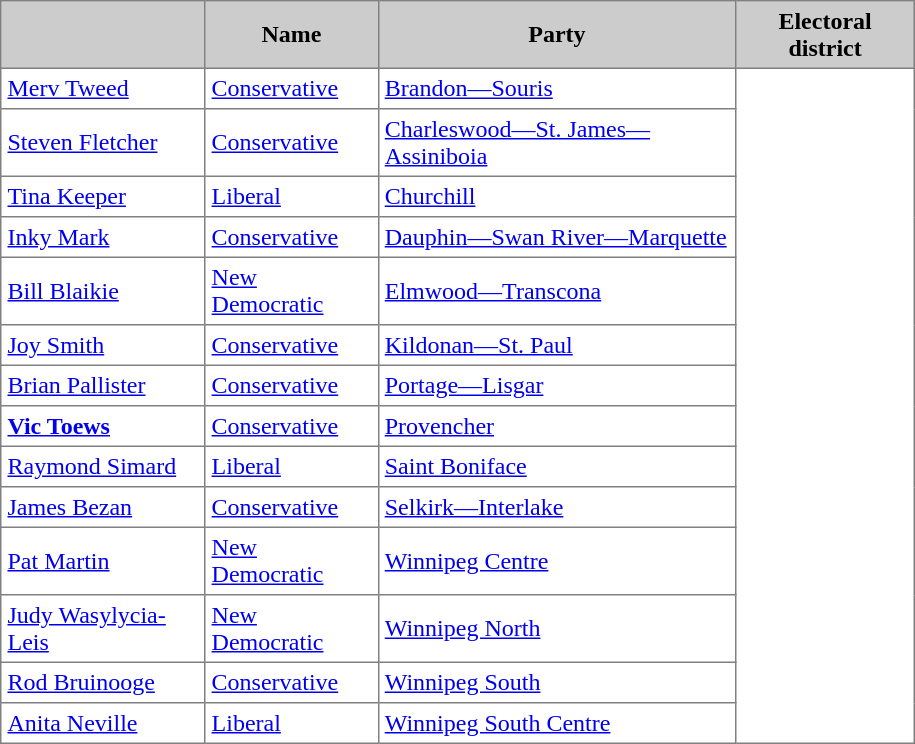<table border="1" cellpadding="4" width="610" cellspacing="0" style="border-collapse: collapse">
<tr bgcolor="CCCCCC">
<th></th>
<th>Name</th>
<th>Party</th>
<th>Electoral district</th>
</tr>
<tr>
<td><a href='#'>Merv Tweed</a></td>
<td><a href='#'>Conservative</a></td>
<td><a href='#'>Brandon—Souris</a></td>
</tr>
<tr>
<td><a href='#'>Steven Fletcher</a></td>
<td><a href='#'>Conservative</a></td>
<td><a href='#'>Charleswood—St. James—Assiniboia</a></td>
</tr>
<tr>
<td><a href='#'>Tina Keeper</a></td>
<td><a href='#'>Liberal</a></td>
<td><a href='#'>Churchill</a></td>
</tr>
<tr>
<td><a href='#'>Inky Mark</a></td>
<td><a href='#'>Conservative</a></td>
<td><a href='#'>Dauphin—Swan River—Marquette</a></td>
</tr>
<tr>
<td><a href='#'>Bill Blaikie</a></td>
<td><a href='#'>New Democratic</a></td>
<td><a href='#'>Elmwood—Transcona</a></td>
</tr>
<tr>
<td><a href='#'>Joy Smith</a></td>
<td><a href='#'>Conservative</a></td>
<td><a href='#'>Kildonan—St. Paul</a></td>
</tr>
<tr>
<td><a href='#'>Brian Pallister</a></td>
<td><a href='#'>Conservative</a></td>
<td><a href='#'>Portage—Lisgar</a></td>
</tr>
<tr>
<td><strong><a href='#'>Vic Toews</a></strong></td>
<td><a href='#'>Conservative</a></td>
<td><a href='#'>Provencher</a></td>
</tr>
<tr>
<td><a href='#'>Raymond Simard</a></td>
<td><a href='#'>Liberal</a></td>
<td><a href='#'>Saint Boniface</a></td>
</tr>
<tr>
<td><a href='#'>James Bezan</a></td>
<td><a href='#'>Conservative</a></td>
<td><a href='#'>Selkirk—Interlake</a></td>
</tr>
<tr>
<td><a href='#'>Pat Martin</a></td>
<td><a href='#'>New Democratic</a></td>
<td><a href='#'>Winnipeg Centre</a></td>
</tr>
<tr>
<td><a href='#'>Judy Wasylycia-Leis</a></td>
<td><a href='#'>New Democratic</a></td>
<td><a href='#'>Winnipeg North</a></td>
</tr>
<tr>
<td><a href='#'>Rod Bruinooge</a></td>
<td><a href='#'>Conservative</a></td>
<td><a href='#'>Winnipeg South</a></td>
</tr>
<tr>
<td><a href='#'>Anita Neville</a></td>
<td><a href='#'>Liberal</a></td>
<td><a href='#'>Winnipeg South Centre</a></td>
</tr>
</table>
